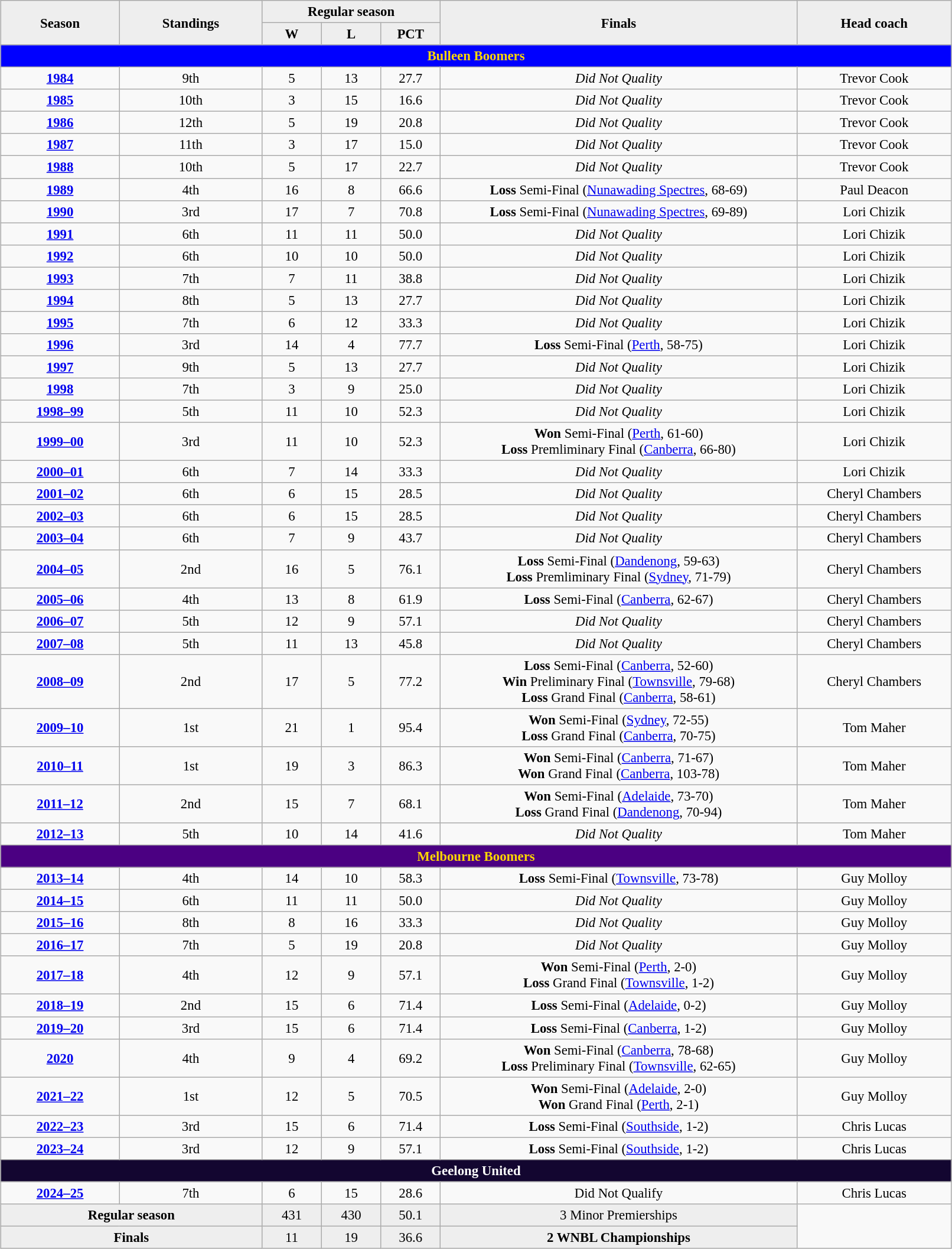<table class="wikitable" style="font-size:95%; text-align: center; width: 85%; margin:1em auto;">
<tr>
<th rowspan=2 style="background:#eee; width: 10%;">Season</th>
<th rowspan=2 style="background:#eee; width: 12%;">Standings</th>
<th colspan=3 style="background:#eee; width: 15%;">Regular season</th>
<th rowspan=2 style="background:#eee; width: 30%;">Finals</th>
<th rowspan=2 style="background:#eee; width: 13%;">Head coach</th>
</tr>
<tr>
<th style="background:#eee; width: 5%;">W</th>
<th style="background:#eee; width: 5%;">L</th>
<th style="background:#eee; width: 5%;">PCT</th>
</tr>
<tr>
<td colspan="7" style="background:#0000FF; color:gold;"><strong>Bulleen Boomers</strong></td>
</tr>
<tr>
<td><a href='#'><strong>1984</strong></a></td>
<td>9th</td>
<td>5</td>
<td>13</td>
<td>27.7</td>
<td><em>Did Not Quality</em></td>
<td>Trevor Cook</td>
</tr>
<tr>
<td><a href='#'><strong>1985</strong></a></td>
<td>10th</td>
<td>3</td>
<td>15</td>
<td>16.6</td>
<td><em>Did Not Quality</em></td>
<td>Trevor Cook</td>
</tr>
<tr>
<td><a href='#'><strong>1986</strong></a></td>
<td>12th</td>
<td>5</td>
<td>19</td>
<td>20.8</td>
<td><em>Did Not Quality</em></td>
<td>Trevor Cook</td>
</tr>
<tr>
<td><a href='#'><strong>1987</strong></a></td>
<td>11th</td>
<td>3</td>
<td>17</td>
<td>15.0</td>
<td><em>Did Not Quality</em></td>
<td>Trevor Cook</td>
</tr>
<tr>
<td><a href='#'><strong>1988</strong></a></td>
<td>10th</td>
<td>5</td>
<td>17</td>
<td>22.7</td>
<td><em>Did Not Quality</em></td>
<td>Trevor Cook</td>
</tr>
<tr>
<td><a href='#'><strong>1989</strong></a></td>
<td>4th</td>
<td>16</td>
<td>8</td>
<td>66.6</td>
<td><strong>Loss</strong> Semi-Final (<a href='#'>Nunawading Spectres</a>, 68-69)</td>
<td>Paul Deacon</td>
</tr>
<tr>
<td><a href='#'><strong>1990</strong></a></td>
<td>3rd</td>
<td>17</td>
<td>7</td>
<td>70.8</td>
<td><strong>Loss</strong> Semi-Final (<a href='#'>Nunawading Spectres</a>, 69-89)</td>
<td>Lori Chizik</td>
</tr>
<tr>
<td><a href='#'><strong>1991</strong></a></td>
<td>6th</td>
<td>11</td>
<td>11</td>
<td>50.0</td>
<td><em>Did Not Quality</em></td>
<td>Lori Chizik</td>
</tr>
<tr>
<td><a href='#'><strong>1992</strong></a></td>
<td>6th</td>
<td>10</td>
<td>10</td>
<td>50.0</td>
<td><em>Did Not Quality</em></td>
<td>Lori Chizik</td>
</tr>
<tr>
<td><a href='#'><strong>1993</strong></a></td>
<td>7th</td>
<td>7</td>
<td>11</td>
<td>38.8</td>
<td><em>Did Not Quality</em></td>
<td>Lori Chizik</td>
</tr>
<tr>
<td><a href='#'><strong>1994</strong></a></td>
<td>8th</td>
<td>5</td>
<td>13</td>
<td>27.7</td>
<td><em>Did Not Quality</em></td>
<td>Lori Chizik</td>
</tr>
<tr>
<td><a href='#'><strong>1995</strong></a></td>
<td>7th</td>
<td>6</td>
<td>12</td>
<td>33.3</td>
<td><em>Did Not Quality</em></td>
<td>Lori Chizik</td>
</tr>
<tr>
<td><a href='#'><strong>1996</strong></a></td>
<td>3rd</td>
<td>14</td>
<td>4</td>
<td>77.7</td>
<td><strong>Loss</strong> Semi-Final (<a href='#'>Perth</a>, 58-75)</td>
<td>Lori Chizik</td>
</tr>
<tr>
<td><a href='#'><strong>1997</strong></a></td>
<td>9th</td>
<td>5</td>
<td>13</td>
<td>27.7</td>
<td><em>Did Not Quality</em></td>
<td>Lori Chizik</td>
</tr>
<tr>
<td><a href='#'><strong>1998</strong></a></td>
<td>7th</td>
<td>3</td>
<td>9</td>
<td>25.0</td>
<td><em>Did Not Quality</em></td>
<td>Lori Chizik</td>
</tr>
<tr>
<td><a href='#'><strong>1998–99</strong></a></td>
<td>5th</td>
<td>11</td>
<td>10</td>
<td>52.3</td>
<td><em>Did Not Quality</em></td>
<td>Lori Chizik</td>
</tr>
<tr>
<td><a href='#'><strong>1999–00</strong></a></td>
<td>3rd</td>
<td>11</td>
<td>10</td>
<td>52.3</td>
<td><strong>Won</strong> Semi-Final (<a href='#'>Perth</a>, 61-60)<br><strong>Loss</strong> Premliminary Final (<a href='#'>Canberra</a>, 66-80)</td>
<td>Lori Chizik</td>
</tr>
<tr>
<td><a href='#'><strong>2000–01</strong></a></td>
<td>6th</td>
<td>7</td>
<td>14</td>
<td>33.3</td>
<td><em>Did Not Quality</em></td>
<td>Lori Chizik</td>
</tr>
<tr>
<td><a href='#'><strong>2001–02</strong></a></td>
<td>6th</td>
<td>6</td>
<td>15</td>
<td>28.5</td>
<td><em>Did Not Quality</em></td>
<td>Cheryl Chambers</td>
</tr>
<tr>
<td><a href='#'><strong>2002–03</strong></a></td>
<td>6th</td>
<td>6</td>
<td>15</td>
<td>28.5</td>
<td><em>Did Not Quality</em></td>
<td>Cheryl Chambers</td>
</tr>
<tr>
<td><a href='#'><strong>2003–04</strong></a></td>
<td>6th</td>
<td>7</td>
<td>9</td>
<td>43.7</td>
<td><em>Did Not Quality</em></td>
<td>Cheryl Chambers</td>
</tr>
<tr>
<td><a href='#'><strong>2004–05</strong></a></td>
<td>2nd</td>
<td>16</td>
<td>5</td>
<td>76.1</td>
<td><strong>Loss</strong> Semi-Final (<a href='#'>Dandenong</a>, 59-63)<br><strong>Loss</strong> Premliminary Final (<a href='#'>Sydney</a>, 71-79)</td>
<td>Cheryl Chambers</td>
</tr>
<tr>
<td><a href='#'><strong>2005–06</strong></a></td>
<td>4th</td>
<td>13</td>
<td>8</td>
<td>61.9</td>
<td><strong>Loss</strong> Semi-Final (<a href='#'>Canberra</a>, 62-67)</td>
<td>Cheryl Chambers</td>
</tr>
<tr>
<td><a href='#'><strong>2006–07</strong></a></td>
<td>5th</td>
<td>12</td>
<td>9</td>
<td>57.1</td>
<td><em>Did Not Quality</em></td>
<td>Cheryl Chambers</td>
</tr>
<tr>
<td><a href='#'><strong>2007–08</strong></a></td>
<td>5th</td>
<td>11</td>
<td>13</td>
<td>45.8</td>
<td><em>Did Not Quality</em></td>
<td>Cheryl Chambers</td>
</tr>
<tr>
<td><a href='#'><strong>2008–09</strong></a></td>
<td>2nd</td>
<td>17</td>
<td>5</td>
<td>77.2</td>
<td><strong>Loss</strong> Semi-Final (<a href='#'>Canberra</a>, 52-60)<br><strong>Win</strong> Preliminary Final  (<a href='#'>Townsville</a>, 79-68)<br><strong>Loss</strong> Grand Final (<a href='#'>Canberra</a>, 58-61)</td>
<td>Cheryl Chambers</td>
</tr>
<tr>
<td><a href='#'><strong>2009–10</strong></a></td>
<td>1st</td>
<td>21</td>
<td>1</td>
<td>95.4</td>
<td><strong>Won</strong> Semi-Final (<a href='#'>Sydney</a>, 72-55)<br><strong>Loss</strong> Grand Final (<a href='#'>Canberra</a>, 70-75)</td>
<td>Tom Maher</td>
</tr>
<tr>
<td><a href='#'><strong>2010–11</strong></a></td>
<td>1st</td>
<td>19</td>
<td>3</td>
<td>86.3</td>
<td><strong>Won</strong> Semi-Final (<a href='#'>Canberra</a>, 71-67)<br><strong>Won</strong> Grand Final (<a href='#'>Canberra</a>, 103-78)</td>
<td>Tom Maher</td>
</tr>
<tr>
<td><a href='#'><strong>2011–12</strong></a></td>
<td>2nd</td>
<td>15</td>
<td>7</td>
<td>68.1</td>
<td><strong>Won</strong> Semi-Final (<a href='#'>Adelaide</a>, 73-70)<br><strong>Loss</strong> Grand Final (<a href='#'>Dandenong</a>, 70-94)</td>
<td>Tom Maher</td>
</tr>
<tr>
<td><a href='#'><strong>2012–13</strong></a></td>
<td>5th</td>
<td>10</td>
<td>14</td>
<td>41.6</td>
<td><em>Did Not Quality</em></td>
<td>Tom Maher</td>
</tr>
<tr>
<th colspan=7 style="background:#4B0082; color:Gold;">Melbourne Boomers</th>
</tr>
<tr>
<td><a href='#'><strong>2013–14</strong></a></td>
<td>4th</td>
<td>14</td>
<td>10</td>
<td>58.3</td>
<td><strong>Loss</strong> Semi-Final (<a href='#'>Townsville</a>, 73-78)</td>
<td>Guy Molloy</td>
</tr>
<tr>
<td><a href='#'><strong>2014–15</strong></a></td>
<td>6th</td>
<td>11</td>
<td>11</td>
<td>50.0</td>
<td><em>Did Not Quality</em></td>
<td>Guy Molloy</td>
</tr>
<tr>
<td><a href='#'><strong>2015–16</strong></a></td>
<td>8th</td>
<td>8</td>
<td>16</td>
<td>33.3</td>
<td><em>Did Not Quality</em></td>
<td>Guy Molloy</td>
</tr>
<tr>
<td><a href='#'><strong>2016–17</strong></a></td>
<td>7th</td>
<td>5</td>
<td>19</td>
<td>20.8</td>
<td><em>Did Not Quality</em></td>
<td>Guy Molloy</td>
</tr>
<tr>
<td><a href='#'><strong>2017–18</strong></a></td>
<td>4th</td>
<td>12</td>
<td>9</td>
<td>57.1</td>
<td><strong>Won</strong> Semi-Final (<a href='#'>Perth</a>, 2-0)<br><strong>Loss</strong> Grand Final (<a href='#'>Townsville</a>, 1-2)</td>
<td>Guy Molloy</td>
</tr>
<tr>
<td><a href='#'><strong>2018–19</strong></a></td>
<td>2nd</td>
<td>15</td>
<td>6</td>
<td>71.4</td>
<td><strong>Loss</strong> Semi-Final (<a href='#'>Adelaide</a>, 0-2)</td>
<td>Guy Molloy</td>
</tr>
<tr>
<td><a href='#'><strong>2019–20</strong></a></td>
<td>3rd</td>
<td>15</td>
<td>6</td>
<td>71.4</td>
<td><strong>Loss</strong> Semi-Final (<a href='#'>Canberra</a>, 1-2)</td>
<td>Guy Molloy</td>
</tr>
<tr>
<td><a href='#'><strong>2020</strong></a></td>
<td>4th</td>
<td>9</td>
<td>4</td>
<td>69.2</td>
<td><strong>Won</strong> Semi-Final (<a href='#'>Canberra</a>, 78-68)<br><strong>Loss</strong> Preliminary Final (<a href='#'>Townsville</a>, 62-65)</td>
<td>Guy Molloy</td>
</tr>
<tr>
<td><a href='#'><strong>2021–22</strong></a></td>
<td>1st</td>
<td>12</td>
<td>5</td>
<td>70.5</td>
<td><strong>Won</strong> Semi-Final (<a href='#'>Adelaide</a>, 2-0)<br><strong>Won</strong> Grand Final (<a href='#'>Perth</a>, 2-1)</td>
<td>Guy Molloy</td>
</tr>
<tr>
<td><a href='#'><strong>2022–23</strong></a></td>
<td>3rd</td>
<td>15</td>
<td>6</td>
<td>71.4</td>
<td><strong>Loss</strong> Semi-Final (<a href='#'>Southside</a>, 1-2)</td>
<td>Chris Lucas</td>
</tr>
<tr>
<td><a href='#'><strong>2023–24</strong></a></td>
<td>3rd</td>
<td>12</td>
<td>9</td>
<td>57.1</td>
<td><strong>Loss</strong> Semi-Final (<a href='#'>Southside</a>, 1-2)</td>
<td>Chris Lucas</td>
</tr>
<tr>
<th colspan=7 style="background:#130630; color:White;">Geelong United</th>
</tr>
<tr>
<td><a href='#'><strong>2024–25</strong></a></td>
<td>7th</td>
<td>6</td>
<td>15</td>
<td>28.6</td>
<td>Did Not Qualify</td>
<td>Chris Lucas</td>
</tr>
<tr>
<th colspan=2 style="background:#eee;">Regular season</th>
<td style="background:#eee;">431</td>
<td style="background:#eee;">430</td>
<td style="background:#eee;">50.1</td>
<td style="background:#eee;">3 Minor Premierships</td>
</tr>
<tr>
<th colspan=2 style="background:#eee;">Finals</th>
<td style="background:#eee;">11</td>
<td style="background:#eee;">19</td>
<td style="background:#eee;">36.6</td>
<td style="background:#eee;"><strong>2 WNBL Championships</strong></td>
</tr>
</table>
